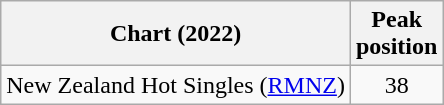<table class="wikitable plainrowheaders" style="text-align:center;">
<tr>
<th scope="col">Chart (2022)</th>
<th scope="col">Peak<br>position</th>
</tr>
<tr>
<td>New Zealand Hot Singles (<a href='#'>RMNZ</a>)</td>
<td>38</td>
</tr>
</table>
